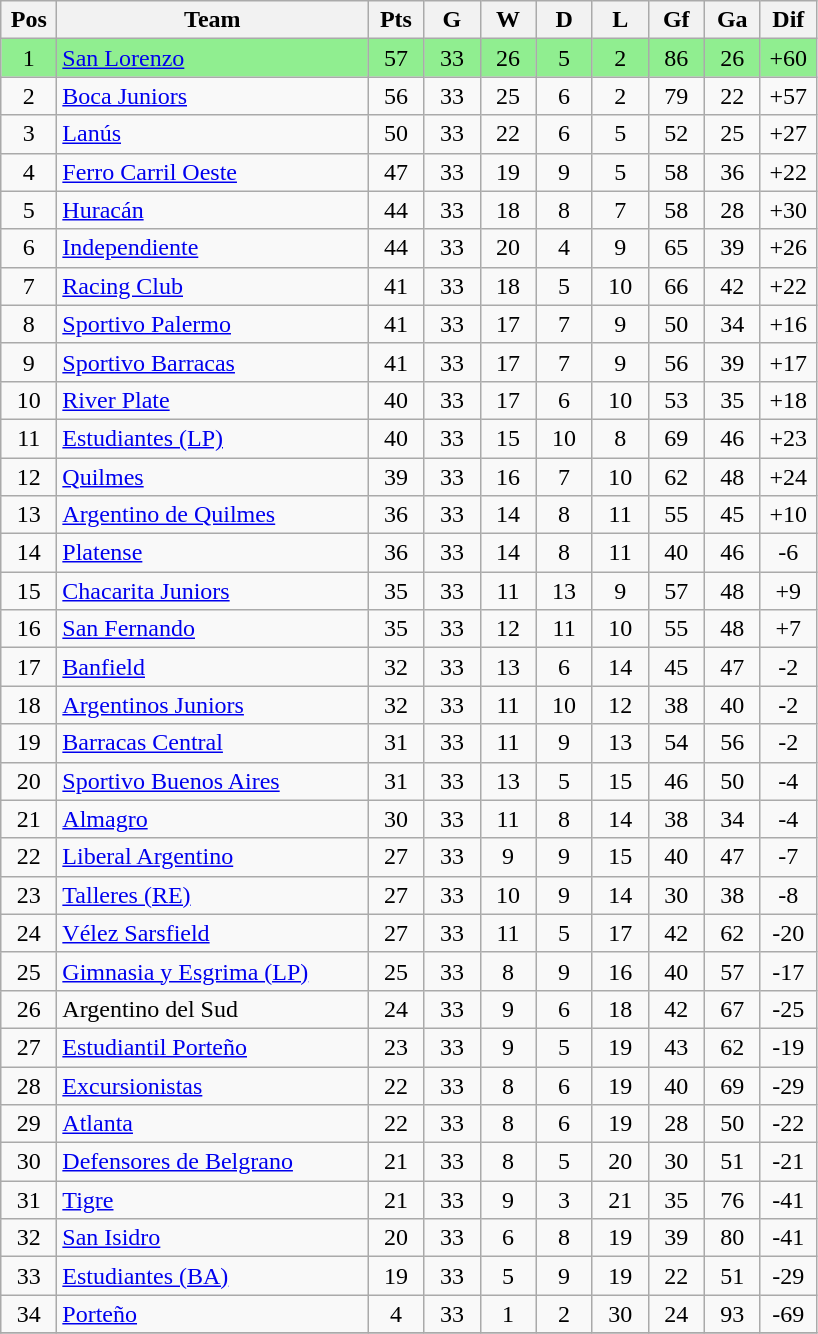<table class="wikitable" style="text-align:center">
<tr>
<th width=30px>Pos</th>
<th width=200px>Team</th>
<th width=30px>Pts</th>
<th width=30px>G</th>
<th width=30px>W</th>
<th width=30px>D</th>
<th width=30px>L</th>
<th width=30px>Gf</th>
<th width=30px>Ga</th>
<th width=30px>Dif</th>
</tr>
<tr bgcolor="lightgreen">
<td>1</td>
<td align="left"><a href='#'>San Lorenzo</a></td>
<td>57</td>
<td>33</td>
<td>26</td>
<td>5</td>
<td>2</td>
<td>86</td>
<td>26</td>
<td>+60</td>
</tr>
<tr>
<td>2</td>
<td align="left"><a href='#'>Boca Juniors</a></td>
<td>56</td>
<td>33</td>
<td>25</td>
<td>6</td>
<td>2</td>
<td>79</td>
<td>22</td>
<td>+57</td>
</tr>
<tr>
<td>3</td>
<td align="left"><a href='#'>Lanús</a></td>
<td>50</td>
<td>33</td>
<td>22</td>
<td>6</td>
<td>5</td>
<td>52</td>
<td>25</td>
<td>+27</td>
</tr>
<tr>
<td>4</td>
<td align="left"><a href='#'>Ferro Carril Oeste</a></td>
<td>47</td>
<td>33</td>
<td>19</td>
<td>9</td>
<td>5</td>
<td>58</td>
<td>36</td>
<td>+22</td>
</tr>
<tr>
<td>5</td>
<td align="left"><a href='#'>Huracán</a></td>
<td>44</td>
<td>33</td>
<td>18</td>
<td>8</td>
<td>7</td>
<td>58</td>
<td>28</td>
<td>+30</td>
</tr>
<tr>
<td>6</td>
<td align="left"><a href='#'>Independiente</a></td>
<td>44</td>
<td>33</td>
<td>20</td>
<td>4</td>
<td>9</td>
<td>65</td>
<td>39</td>
<td>+26</td>
</tr>
<tr>
<td>7</td>
<td align="left"><a href='#'>Racing Club</a></td>
<td>41</td>
<td>33</td>
<td>18</td>
<td>5</td>
<td>10</td>
<td>66</td>
<td>42</td>
<td>+22</td>
</tr>
<tr>
<td>8</td>
<td align="left"><a href='#'>Sportivo Palermo</a></td>
<td>41</td>
<td>33</td>
<td>17</td>
<td>7</td>
<td>9</td>
<td>50</td>
<td>34</td>
<td>+16</td>
</tr>
<tr>
<td>9</td>
<td align="left"><a href='#'>Sportivo Barracas</a></td>
<td>41</td>
<td>33</td>
<td>17</td>
<td>7</td>
<td>9</td>
<td>56</td>
<td>39</td>
<td>+17</td>
</tr>
<tr>
<td>10</td>
<td align="left"><a href='#'>River Plate</a></td>
<td>40</td>
<td>33</td>
<td>17</td>
<td>6</td>
<td>10</td>
<td>53</td>
<td>35</td>
<td>+18</td>
</tr>
<tr>
<td>11</td>
<td align="left"><a href='#'>Estudiantes (LP)</a></td>
<td>40</td>
<td>33</td>
<td>15</td>
<td>10</td>
<td>8</td>
<td>69</td>
<td>46</td>
<td>+23</td>
</tr>
<tr>
<td>12</td>
<td align="left"><a href='#'>Quilmes</a></td>
<td>39</td>
<td>33</td>
<td>16</td>
<td>7</td>
<td>10</td>
<td>62</td>
<td>48</td>
<td>+24</td>
</tr>
<tr>
<td>13</td>
<td align="left"><a href='#'>Argentino de Quilmes</a></td>
<td>36</td>
<td>33</td>
<td>14</td>
<td>8</td>
<td>11</td>
<td>55</td>
<td>45</td>
<td>+10</td>
</tr>
<tr>
<td>14</td>
<td align="left"><a href='#'>Platense</a></td>
<td>36</td>
<td>33</td>
<td>14</td>
<td>8</td>
<td>11</td>
<td>40</td>
<td>46</td>
<td>-6</td>
</tr>
<tr>
<td>15</td>
<td align="left"><a href='#'>Chacarita Juniors</a></td>
<td>35</td>
<td>33</td>
<td>11</td>
<td>13</td>
<td>9</td>
<td>57</td>
<td>48</td>
<td>+9</td>
</tr>
<tr>
<td>16</td>
<td align="left"><a href='#'>San Fernando</a></td>
<td>35</td>
<td>33</td>
<td>12</td>
<td>11</td>
<td>10</td>
<td>55</td>
<td>48</td>
<td>+7</td>
</tr>
<tr>
<td>17</td>
<td align="left"><a href='#'>Banfield</a></td>
<td>32</td>
<td>33</td>
<td>13</td>
<td>6</td>
<td>14</td>
<td>45</td>
<td>47</td>
<td>-2</td>
</tr>
<tr>
<td>18</td>
<td align="left"><a href='#'>Argentinos Juniors</a></td>
<td>32</td>
<td>33</td>
<td>11</td>
<td>10</td>
<td>12</td>
<td>38</td>
<td>40</td>
<td>-2</td>
</tr>
<tr>
<td>19</td>
<td align="left"><a href='#'>Barracas Central</a></td>
<td>31</td>
<td>33</td>
<td>11</td>
<td>9</td>
<td>13</td>
<td>54</td>
<td>56</td>
<td>-2</td>
</tr>
<tr>
<td>20</td>
<td align="left"><a href='#'>Sportivo Buenos Aires</a></td>
<td>31</td>
<td>33</td>
<td>13</td>
<td>5</td>
<td>15</td>
<td>46</td>
<td>50</td>
<td>-4</td>
</tr>
<tr>
<td>21</td>
<td align="left"><a href='#'>Almagro</a></td>
<td>30</td>
<td>33</td>
<td>11</td>
<td>8</td>
<td>14</td>
<td>38</td>
<td>34</td>
<td>-4</td>
</tr>
<tr>
<td>22</td>
<td align="left"><a href='#'>Liberal Argentino</a></td>
<td>27</td>
<td>33</td>
<td>9</td>
<td>9</td>
<td>15</td>
<td>40</td>
<td>47</td>
<td>-7</td>
</tr>
<tr>
<td>23</td>
<td align="left"><a href='#'>Talleres (RE)</a></td>
<td>27</td>
<td>33</td>
<td>10</td>
<td>9</td>
<td>14</td>
<td>30</td>
<td>38</td>
<td>-8</td>
</tr>
<tr>
<td>24</td>
<td align="left"><a href='#'>Vélez Sarsfield</a></td>
<td>27</td>
<td>33</td>
<td>11</td>
<td>5</td>
<td>17</td>
<td>42</td>
<td>62</td>
<td>-20</td>
</tr>
<tr>
<td>25</td>
<td align="left"><a href='#'>Gimnasia y Esgrima (LP)</a></td>
<td>25</td>
<td>33</td>
<td>8</td>
<td>9</td>
<td>16</td>
<td>40</td>
<td>57</td>
<td>-17</td>
</tr>
<tr>
<td>26</td>
<td align="left">Argentino del Sud</td>
<td>24</td>
<td>33</td>
<td>9</td>
<td>6</td>
<td>18</td>
<td>42</td>
<td>67</td>
<td>-25</td>
</tr>
<tr>
<td>27</td>
<td align="left"><a href='#'>Estudiantil Porteño</a></td>
<td>23</td>
<td>33</td>
<td>9</td>
<td>5</td>
<td>19</td>
<td>43</td>
<td>62</td>
<td>-19</td>
</tr>
<tr>
<td>28</td>
<td align="left"><a href='#'>Excursionistas</a></td>
<td>22</td>
<td>33</td>
<td>8</td>
<td>6</td>
<td>19</td>
<td>40</td>
<td>69</td>
<td>-29</td>
</tr>
<tr>
<td>29</td>
<td align="left"><a href='#'>Atlanta</a></td>
<td>22</td>
<td>33</td>
<td>8</td>
<td>6</td>
<td>19</td>
<td>28</td>
<td>50</td>
<td>-22</td>
</tr>
<tr>
<td>30</td>
<td align="left"><a href='#'>Defensores de Belgrano</a></td>
<td>21</td>
<td>33</td>
<td>8</td>
<td>5</td>
<td>20</td>
<td>30</td>
<td>51</td>
<td>-21</td>
</tr>
<tr>
<td>31</td>
<td align="left"><a href='#'>Tigre</a></td>
<td>21</td>
<td>33</td>
<td>9</td>
<td>3</td>
<td>21</td>
<td>35</td>
<td>76</td>
<td>-41</td>
</tr>
<tr>
<td>32</td>
<td align="left"><a href='#'>San Isidro</a></td>
<td>20</td>
<td>33</td>
<td>6</td>
<td>8</td>
<td>19</td>
<td>39</td>
<td>80</td>
<td>-41</td>
</tr>
<tr>
<td>33</td>
<td align="left"><a href='#'>Estudiantes (BA)</a></td>
<td>19</td>
<td>33</td>
<td>5</td>
<td>9</td>
<td>19</td>
<td>22</td>
<td>51</td>
<td>-29</td>
</tr>
<tr>
<td>34</td>
<td align="left"><a href='#'>Porteño</a></td>
<td>4</td>
<td>33</td>
<td>1</td>
<td>2</td>
<td>30</td>
<td>24</td>
<td>93</td>
<td>-69</td>
</tr>
<tr>
</tr>
</table>
